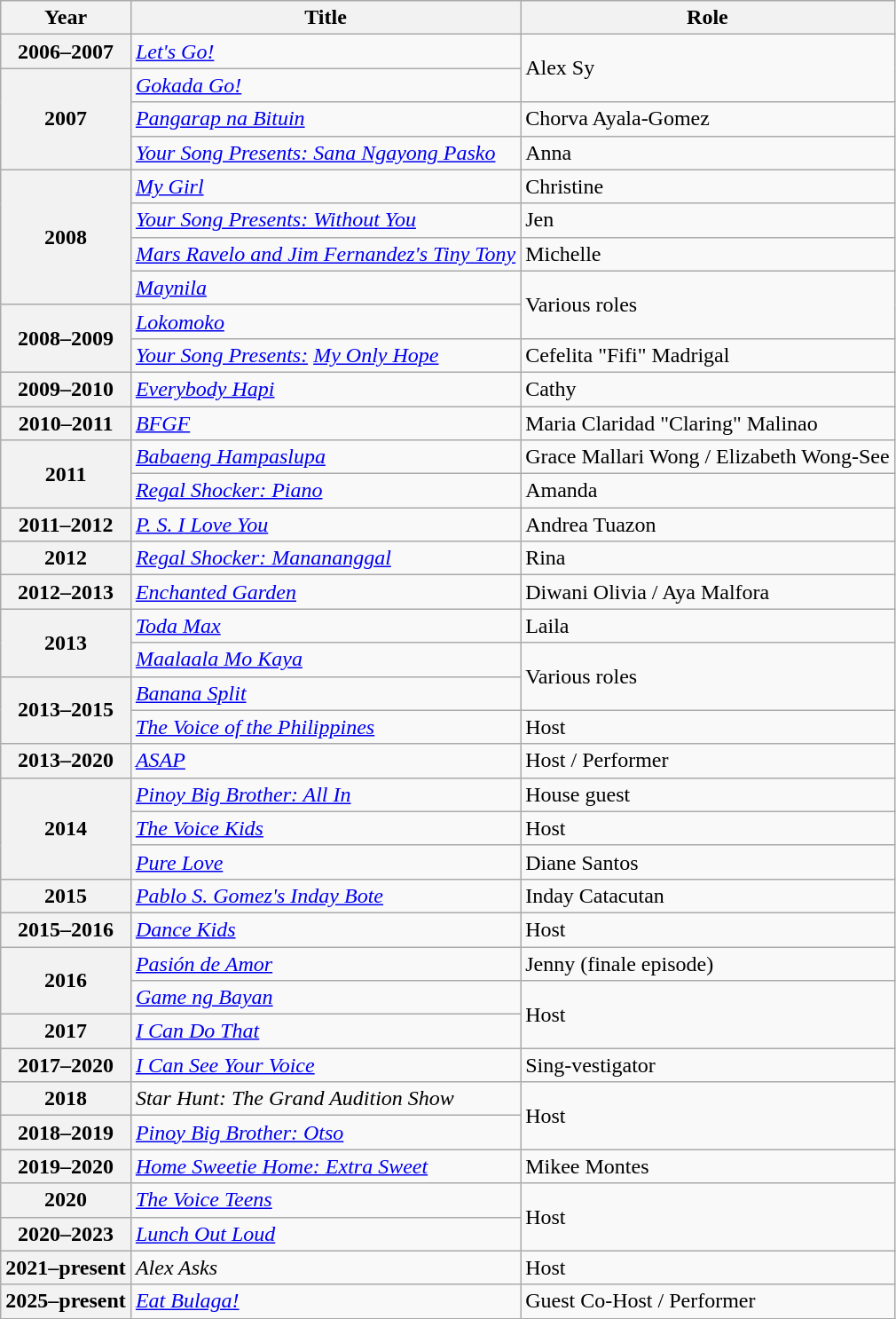<table class="wikitable sortable plainrowheaders">
<tr>
<th scope="col">Year</th>
<th scope="col">Title</th>
<th scope="col" class="unsortable">Role</th>
</tr>
<tr>
<th scope="row">2006–2007</th>
<td><em><a href='#'>Let's Go!</a></em></td>
<td rowspan="2">Alex Sy</td>
</tr>
<tr>
<th scope="row" rowspan="3">2007</th>
<td><em><a href='#'>Gokada Go!</a></em></td>
</tr>
<tr>
<td><em><a href='#'>Pangarap na Bituin</a></em></td>
<td>Chorva Ayala-Gomez</td>
</tr>
<tr>
<td><em><a href='#'>Your Song Presents: Sana Ngayong Pasko</a></em></td>
<td>Anna</td>
</tr>
<tr>
<th scope="row" rowspan="4">2008</th>
<td><em><a href='#'>My Girl</a></em></td>
<td>Christine</td>
</tr>
<tr>
<td><em><a href='#'>Your Song Presents: Without You</a></em></td>
<td>Jen</td>
</tr>
<tr>
<td><em><a href='#'>Mars Ravelo and Jim Fernandez's Tiny Tony</a></em></td>
<td>Michelle</td>
</tr>
<tr>
<td><em><a href='#'>Maynila</a></em></td>
<td rowspan="2">Various roles</td>
</tr>
<tr>
<th scope="row" rowspan="2">2008–2009</th>
<td><em><a href='#'>Lokomoko</a></em></td>
</tr>
<tr>
<td><em><a href='#'>Your Song Presents:</a> <a href='#'>My Only Hope</a></em></td>
<td>Cefelita "Fifi" Madrigal</td>
</tr>
<tr>
<th scope="row">2009–2010</th>
<td><em><a href='#'>Everybody Hapi</a></em></td>
<td>Cathy</td>
</tr>
<tr>
<th scope="row">2010–2011</th>
<td><em><a href='#'>BFGF</a></em></td>
<td>Maria Claridad "Claring" Malinao</td>
</tr>
<tr>
<th scope="row" rowspan="2">2011</th>
<td><em><a href='#'>Babaeng Hampaslupa</a></em></td>
<td>Grace Mallari Wong / Elizabeth Wong-See</td>
</tr>
<tr>
<td><em><a href='#'>Regal Shocker: Piano</a></em></td>
<td>Amanda</td>
</tr>
<tr>
<th scope="row">2011–2012</th>
<td><em><a href='#'>P. S. I Love You</a></em></td>
<td>Andrea Tuazon</td>
</tr>
<tr>
<th scope="row">2012</th>
<td><em><a href='#'>Regal Shocker: Manananggal</a></em></td>
<td>Rina</td>
</tr>
<tr>
<th scope="row">2012–2013</th>
<td><em><a href='#'>Enchanted Garden</a></em></td>
<td>Diwani Olivia / Aya Malfora</td>
</tr>
<tr>
<th scope="row" rowspan="2">2013</th>
<td><em><a href='#'>Toda Max</a></em></td>
<td>Laila</td>
</tr>
<tr>
<td><em><a href='#'>Maalaala Mo Kaya</a></em></td>
<td rowspan="2">Various roles</td>
</tr>
<tr>
<th scope="row" rowspan="2">2013–2015</th>
<td><em><a href='#'>Banana Split</a></em></td>
</tr>
<tr>
<td><em><a href='#'>The Voice of the Philippines</a></em></td>
<td>Host</td>
</tr>
<tr>
<th scope="row">2013–2020</th>
<td><em><a href='#'>ASAP</a></em></td>
<td>Host / Performer</td>
</tr>
<tr>
<th scope="row" rowspan="3">2014</th>
<td><em><a href='#'>Pinoy Big Brother: All In</a></em></td>
<td>House guest</td>
</tr>
<tr>
<td><em><a href='#'>The Voice Kids</a></em></td>
<td>Host</td>
</tr>
<tr>
<td><em><a href='#'>Pure Love</a></em></td>
<td>Diane Santos</td>
</tr>
<tr>
<th scope="row">2015</th>
<td><em><a href='#'>Pablo S. Gomez's Inday Bote</a></em></td>
<td>Inday Catacutan</td>
</tr>
<tr>
<th scope="row">2015–2016</th>
<td><em><a href='#'>Dance Kids</a></em></td>
<td>Host</td>
</tr>
<tr>
<th scope="row" rowspan="2">2016</th>
<td><em><a href='#'>Pasión de Amor</a></em></td>
<td>Jenny (finale episode)</td>
</tr>
<tr>
<td><em><a href='#'>Game ng Bayan</a></em></td>
<td rowspan="2">Host</td>
</tr>
<tr>
<th scope="row">2017</th>
<td><em><a href='#'>I Can Do That</a></em></td>
</tr>
<tr>
<th scope="row">2017–2020</th>
<td><em><a href='#'>I Can See Your Voice</a></em></td>
<td>Sing-vestigator</td>
</tr>
<tr>
<th scope="row">2018</th>
<td><em>Star Hunt: The Grand Audition Show</em></td>
<td rowspan="2">Host</td>
</tr>
<tr>
<th scope="row">2018–2019</th>
<td><em><a href='#'>Pinoy Big Brother: Otso</a></em></td>
</tr>
<tr>
<th scope="row">2019–2020</th>
<td><em><a href='#'>Home Sweetie Home: Extra Sweet</a></em></td>
<td>Mikee Montes</td>
</tr>
<tr>
<th scope="row">2020</th>
<td><em><a href='#'>The Voice Teens</a></em></td>
<td rowspan="2">Host</td>
</tr>
<tr>
<th scope="row">2020–2023</th>
<td><em><a href='#'>Lunch Out Loud</a></em></td>
</tr>
<tr>
<th scope="row">2021–present</th>
<td><em>Alex Asks</em></td>
<td>Host</td>
</tr>
<tr>
<th scope="row">2025–present</th>
<td><em><a href='#'>Eat Bulaga!</a></em></td>
<td>Guest Co-Host / Performer</td>
</tr>
</table>
